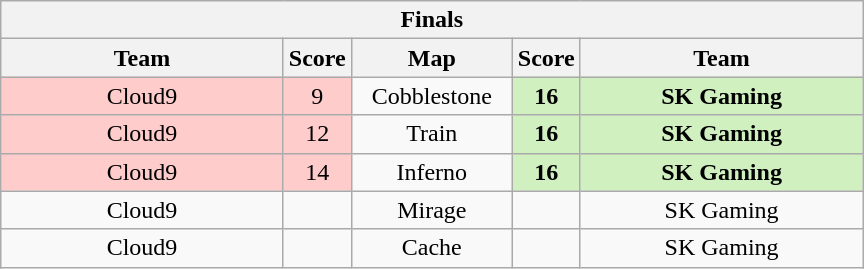<table class="wikitable" style="text-align: center;">
<tr>
<th colspan=5>Finals</th>
</tr>
<tr>
<th width="181px">Team</th>
<th width="20px">Score</th>
<th width="100px">Map</th>
<th width="20px">Score</th>
<th width="181px">Team</th>
</tr>
<tr>
<td style="background: #FFCCCC;">Cloud9</td>
<td style="background: #FFCCCC;">9</td>
<td>Cobblestone</td>
<td style="background: #D0F0C0;"><strong>16</strong></td>
<td style="background: #D0F0C0;"><strong>SK Gaming</strong></td>
</tr>
<tr>
<td style="background: #FFCCCC;">Cloud9</td>
<td style="background: #FFCCCC;">12</td>
<td>Train</td>
<td style="background: #D0F0C0;"><strong>16</strong></td>
<td style="background: #D0F0C0;"><strong>SK Gaming</strong></td>
</tr>
<tr>
<td style="background: #FFCCCC;">Cloud9</td>
<td style="background: #FFCCCC;">14</td>
<td>Inferno</td>
<td style="background: #D0F0C0;"><strong>16</strong></td>
<td style="background: #D0F0C0;"><strong>SK Gaming</strong></td>
</tr>
<tr>
<td>Cloud9</td>
<td></td>
<td>Mirage</td>
<td></td>
<td>SK Gaming</td>
</tr>
<tr>
<td>Cloud9</td>
<td></td>
<td>Cache</td>
<td></td>
<td>SK Gaming</td>
</tr>
</table>
